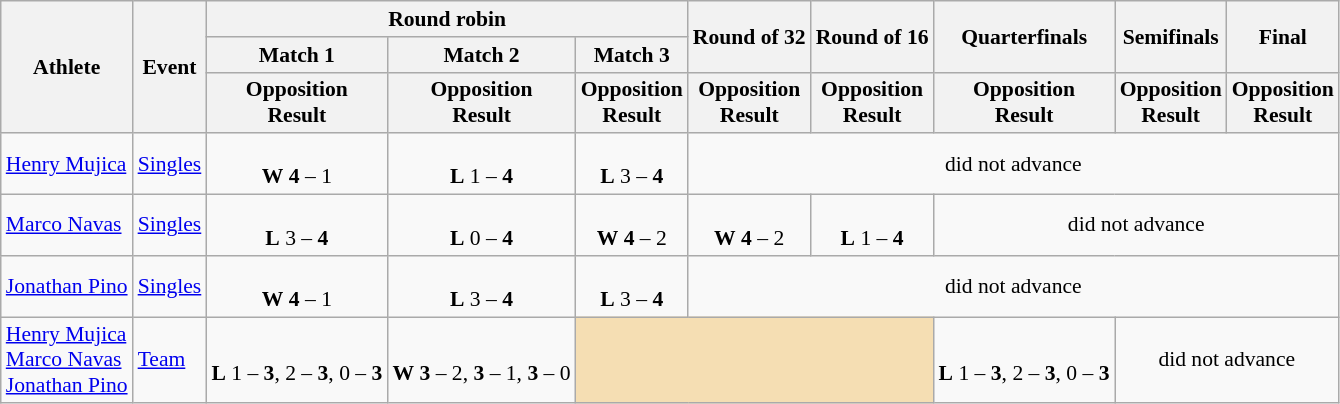<table class="wikitable" style="font-size:90%;">
<tr>
<th rowspan=3>Athlete</th>
<th rowspan=3>Event</th>
<th colspan=3>Round robin</th>
<th rowspan=2>Round of 32</th>
<th rowspan=2>Round of 16</th>
<th rowspan=2>Quarterfinals</th>
<th rowspan=2>Semifinals</th>
<th rowspan=2>Final</th>
</tr>
<tr>
<th>Match 1</th>
<th>Match 2</th>
<th>Match 3</th>
</tr>
<tr>
<th>Opposition<br>Result</th>
<th>Opposition<br>Result</th>
<th>Opposition<br>Result</th>
<th>Opposition<br>Result</th>
<th>Opposition<br>Result</th>
<th>Opposition<br>Result</th>
<th>Opposition<br>Result</th>
<th>Opposition<br>Result</th>
</tr>
<tr>
<td><a href='#'>Henry Mujica</a></td>
<td><a href='#'>Singles</a></td>
<td align=center><br><strong>W</strong> <strong>4</strong> – 1</td>
<td align=center><br><strong>L</strong> 1 – <strong>4</strong></td>
<td align=center><br><strong>L</strong> 3 – <strong>4</strong></td>
<td style="text-align:center;" colspan="7">did not advance</td>
</tr>
<tr>
<td><a href='#'>Marco Navas</a></td>
<td><a href='#'>Singles</a></td>
<td align=center><br><strong>L</strong> 3 – <strong>4</strong></td>
<td align=center><br><strong>L</strong> 0 – <strong>4</strong></td>
<td align=center><br><strong>W</strong> <strong>4</strong> – 2</td>
<td align=center><br><strong>W</strong> <strong>4</strong> – 2</td>
<td align=center><br><strong>L</strong> 1 – <strong>4</strong></td>
<td style="text-align:center;" colspan="7">did not advance</td>
</tr>
<tr>
<td><a href='#'>Jonathan Pino</a></td>
<td><a href='#'>Singles</a></td>
<td align=center><br><strong>W</strong> <strong>4</strong> – 1</td>
<td align=center><br><strong>L</strong> 3 – <strong>4</strong></td>
<td align=center><br><strong>L</strong> 3 – <strong>4</strong></td>
<td style="text-align:center;" colspan="7">did not advance</td>
</tr>
<tr>
<td><a href='#'>Henry Mujica</a><br><a href='#'>Marco Navas</a><br><a href='#'>Jonathan Pino</a></td>
<td><a href='#'>Team</a></td>
<td align=center><br><strong>L</strong> 1 – <strong>3</strong>, 2 – <strong>3</strong>, 0 – <strong>3</strong></td>
<td align=center><br><strong>W</strong> <strong>3</strong> – 2, <strong>3</strong> – 1, <strong>3</strong> – 0</td>
<td style="text-align:center; background:wheat;" colspan="3"></td>
<td align=center><br><strong>L</strong> 1 – <strong>3</strong>, 2 – <strong>3</strong>, 0 – <strong>3</strong></td>
<td style="text-align:center;" colspan="7">did not advance</td>
</tr>
</table>
